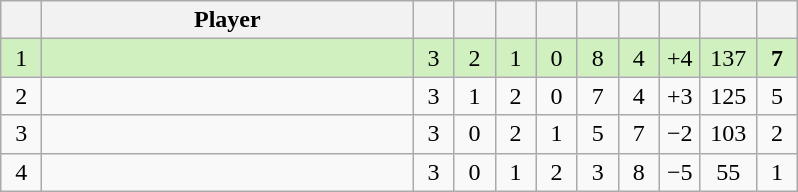<table class="wikitable" style="text-align:center; margin: 1em auto 1em auto, align:left">
<tr>
<th width=20></th>
<th width=240>Player</th>
<th width=20></th>
<th width=20></th>
<th width=20></th>
<th width=20></th>
<th width=20></th>
<th width=20></th>
<th width=20></th>
<th width=30></th>
<th width=20></th>
</tr>
<tr style="background:#D0F0C0;">
<td>1</td>
<td align=left></td>
<td>3</td>
<td>2</td>
<td>1</td>
<td>0</td>
<td>8</td>
<td>4</td>
<td>+4</td>
<td>137</td>
<td><strong>7</strong></td>
</tr>
<tr style=>
<td>2</td>
<td align=left></td>
<td>3</td>
<td>1</td>
<td>2</td>
<td>0</td>
<td>7</td>
<td>4</td>
<td>+3</td>
<td>125</td>
<td>5</td>
</tr>
<tr style=>
<td>3</td>
<td align=left></td>
<td>3</td>
<td>0</td>
<td>2</td>
<td>1</td>
<td>5</td>
<td>7</td>
<td>−2</td>
<td>103</td>
<td>2</td>
</tr>
<tr style=>
<td>4</td>
<td align=left></td>
<td>3</td>
<td>0</td>
<td>1</td>
<td>2</td>
<td>3</td>
<td>8</td>
<td>−5</td>
<td>55</td>
<td>1</td>
</tr>
</table>
